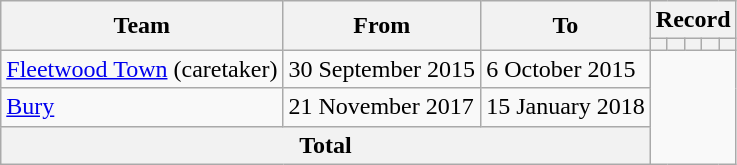<table class=wikitable style="text-align: center">
<tr>
<th rowspan=2>Team</th>
<th rowspan=2>From</th>
<th rowspan=2>To</th>
<th colspan=5>Record</th>
</tr>
<tr>
<th></th>
<th></th>
<th></th>
<th></th>
<th></th>
</tr>
<tr>
<td align=left><a href='#'>Fleetwood Town</a> (caretaker)</td>
<td align=left>30 September 2015</td>
<td align=left>6 October 2015<br></td>
</tr>
<tr>
<td align=left><a href='#'>Bury</a></td>
<td align=left>21 November 2017</td>
<td align=left>15 January 2018<br></td>
</tr>
<tr>
<th colspan=3>Total<br></th>
</tr>
</table>
